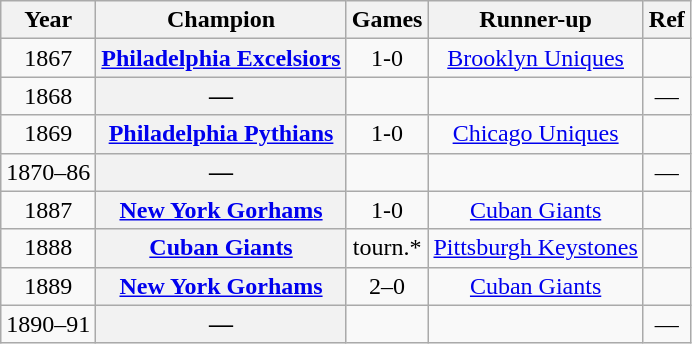<table class="wikitable" style="text-align:center;">
<tr>
<th>Year</th>
<th>Champion</th>
<th>Games</th>
<th>Runner-up</th>
<th>Ref</th>
</tr>
<tr>
<td>1867</td>
<td bgcolor=#f2f2f2><strong><a href='#'>Philadelphia Excelsiors</a></strong></td>
<td>1-0</td>
<td><a href='#'>Brooklyn Uniques</a></td>
<td></td>
</tr>
<tr>
<td>1868</td>
<td bgcolor=#f2f2f2><strong>—</strong></td>
<td></td>
<td></td>
<td>—</td>
</tr>
<tr>
<td>1869</td>
<td bgcolor=#f2f2f2><strong><a href='#'>Philadelphia Pythians</a></strong></td>
<td>1-0</td>
<td><a href='#'>Chicago Uniques</a></td>
<td></td>
</tr>
<tr>
<td>1870–86</td>
<td bgcolor=#f2f2f2><strong>—</strong></td>
<td></td>
<td></td>
<td>—</td>
</tr>
<tr>
<td>1887</td>
<td bgcolor=#f2f2f2><strong><a href='#'>New York Gorhams</a></strong></td>
<td>1-0</td>
<td><a href='#'>Cuban Giants</a></td>
<td></td>
</tr>
<tr>
<td>1888</td>
<td bgcolor=#f2f2f2><strong><a href='#'>Cuban Giants</a></strong></td>
<td>tourn.*</td>
<td><a href='#'>Pittsburgh Keystones</a></td>
<td></td>
</tr>
<tr>
<td>1889</td>
<td bgcolor=#f2f2f2><strong><a href='#'>New York Gorhams</a></strong></td>
<td>2–0</td>
<td><a href='#'>Cuban Giants</a></td>
<td></td>
</tr>
<tr>
<td>1890–91</td>
<td bgcolor=#f2f2f2><strong>—</strong></td>
<td></td>
<td></td>
<td>—</td>
</tr>
</table>
